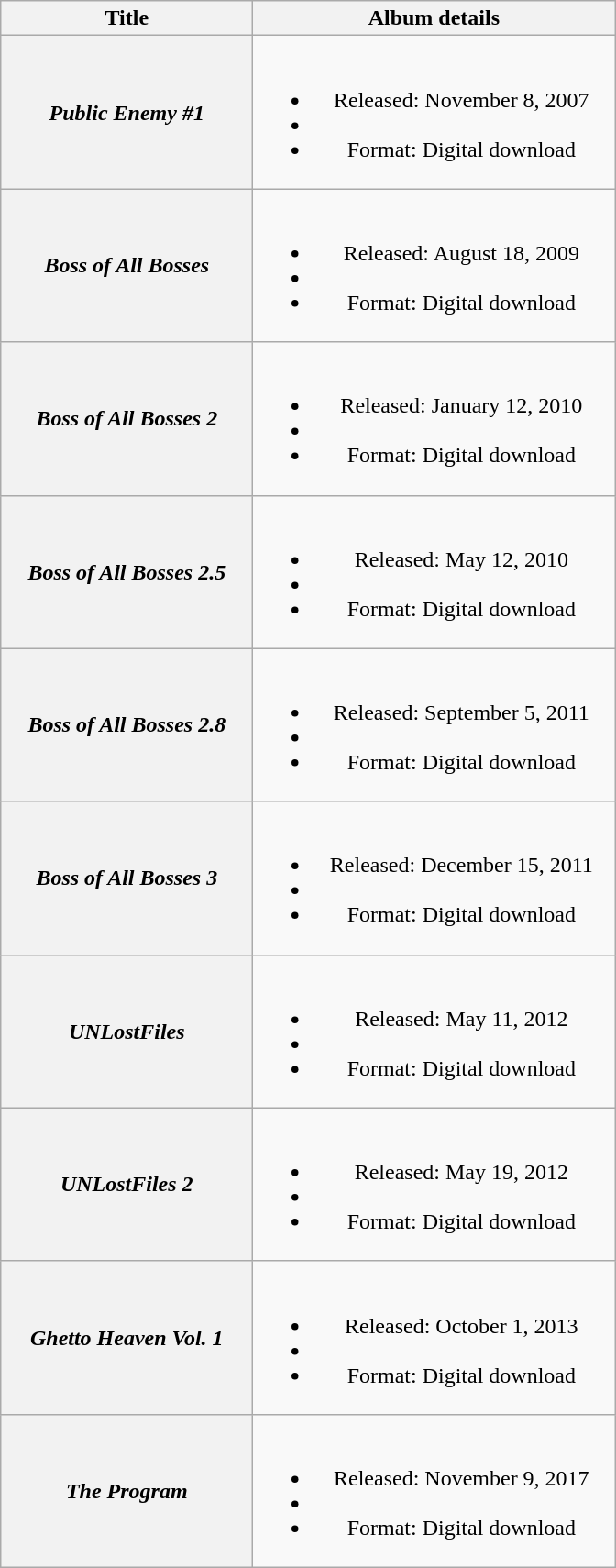<table class="wikitable plainrowheaders" style="text-align:center;">
<tr>
<th scope="col" style="width:11em;">Title</th>
<th scope="col" style="width:16em;">Album details</th>
</tr>
<tr>
<th scope="row"><em>Public Enemy #1</em><br></th>
<td><br><ul><li>Released: November 8, 2007</li><li></li><li>Format: Digital download</li></ul></td>
</tr>
<tr>
<th scope="row"><em>Boss of All Bosses</em><br></th>
<td><br><ul><li>Released: August 18, 2009</li><li></li><li>Format: Digital download</li></ul></td>
</tr>
<tr>
<th scope="row"><em>Boss of All Bosses 2</em><br></th>
<td><br><ul><li>Released: January 12, 2010</li><li></li><li>Format: Digital download</li></ul></td>
</tr>
<tr>
<th scope="row"><em>Boss of All Bosses 2.5</em><br></th>
<td><br><ul><li>Released: May 12, 2010</li><li></li><li>Format: Digital download</li></ul></td>
</tr>
<tr>
<th scope="row"><em>Boss of All Bosses 2.8</em><br></th>
<td><br><ul><li>Released: September 5, 2011</li><li></li><li>Format: Digital download</li></ul></td>
</tr>
<tr>
<th scope="row"><em>Boss of All Bosses 3</em><br></th>
<td><br><ul><li>Released: December 15, 2011</li><li></li><li>Format: Digital download</li></ul></td>
</tr>
<tr>
<th scope="row"><em>UNLostFiles</em><br></th>
<td><br><ul><li>Released: May 11, 2012</li><li></li><li>Format: Digital download</li></ul></td>
</tr>
<tr>
<th scope="row"><em>UNLostFiles 2</em><br></th>
<td><br><ul><li>Released: May 19, 2012</li><li></li><li>Format: Digital download</li></ul></td>
</tr>
<tr>
<th scope="row"><em>Ghetto Heaven Vol. 1</em></th>
<td><br><ul><li>Released: October 1, 2013</li><li></li><li>Format: Digital download</li></ul></td>
</tr>
<tr>
<th scope="row"><em>The Program</em></th>
<td><br><ul><li>Released: November 9, 2017</li><li></li><li>Format: Digital download</li></ul></td>
</tr>
</table>
